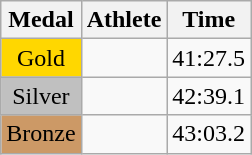<table class="wikitable">
<tr>
<th>Medal</th>
<th>Athlete</th>
<th>Time</th>
</tr>
<tr>
<td style="text-align:center;background-color:gold;">Gold</td>
<td></td>
<td>41:27.5</td>
</tr>
<tr>
<td style="text-align:center;background-color:silver;">Silver</td>
<td></td>
<td>42:39.1</td>
</tr>
<tr>
<td style="text-align:center;background-color:#CC9966;">Bronze</td>
<td></td>
<td>43:03.2</td>
</tr>
</table>
